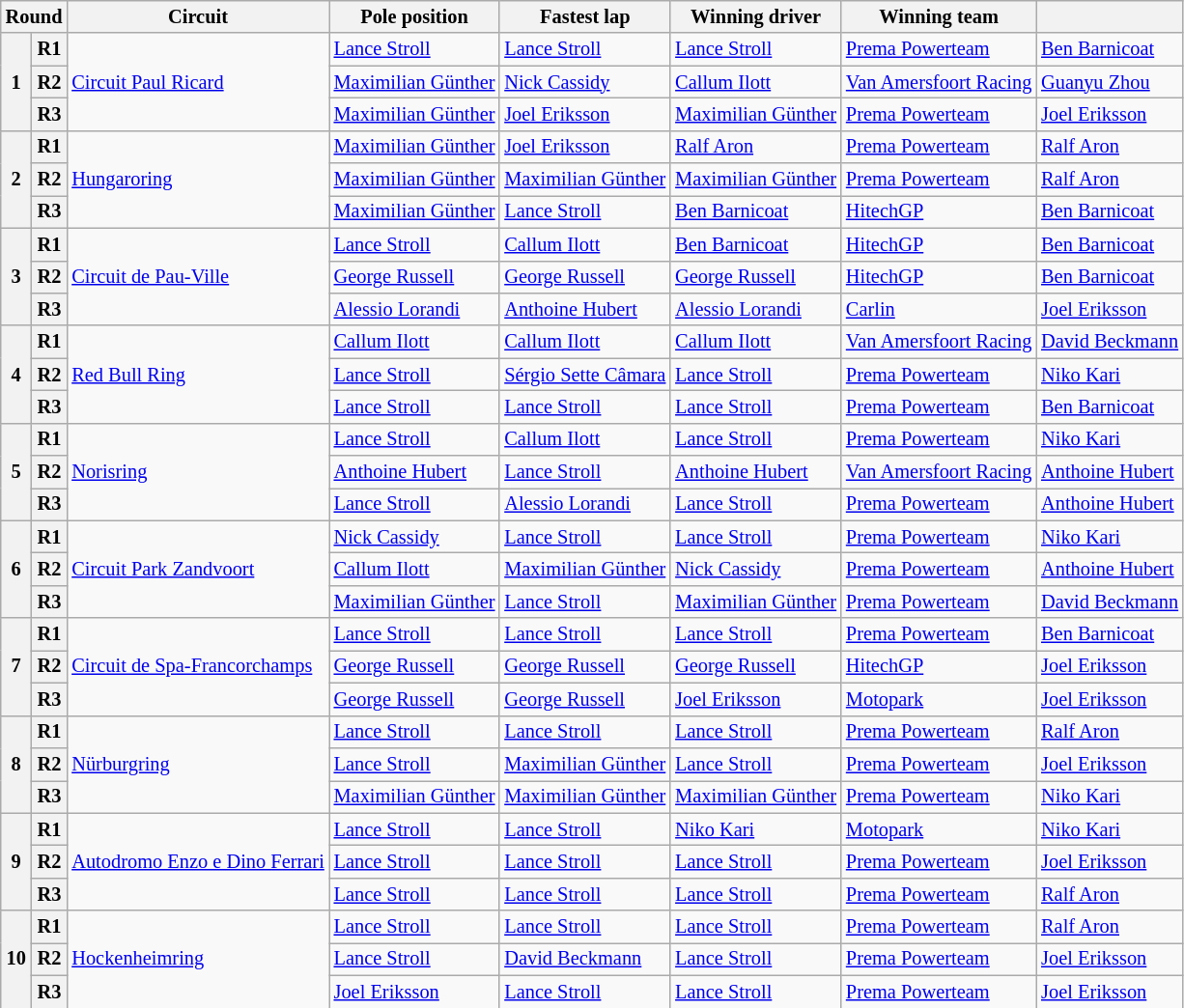<table class="wikitable" style="font-size: 85%">
<tr>
<th colspan="2">Round</th>
<th>Circuit</th>
<th>Pole position</th>
<th>Fastest lap</th>
<th>Winning driver</th>
<th>Winning team</th>
<th></th>
</tr>
<tr>
<th rowspan=3>1</th>
<th>R1</th>
<td rowspan=3> <a href='#'>Circuit Paul Ricard</a></td>
<td> <a href='#'>Lance Stroll</a></td>
<td> <a href='#'>Lance Stroll</a></td>
<td> <a href='#'>Lance Stroll</a></td>
<td> <a href='#'>Prema Powerteam</a></td>
<td> <a href='#'>Ben Barnicoat</a></td>
</tr>
<tr>
<th>R2</th>
<td> <a href='#'>Maximilian Günther</a></td>
<td> <a href='#'>Nick Cassidy</a></td>
<td> <a href='#'>Callum Ilott</a></td>
<td nowrap> <a href='#'>Van Amersfoort Racing</a></td>
<td> <a href='#'>Guanyu Zhou</a></td>
</tr>
<tr>
<th>R3</th>
<td> <a href='#'>Maximilian Günther</a></td>
<td> <a href='#'>Joel Eriksson</a></td>
<td> <a href='#'>Maximilian Günther</a></td>
<td> <a href='#'>Prema Powerteam</a></td>
<td> <a href='#'>Joel Eriksson</a></td>
</tr>
<tr>
<th rowspan=3>2</th>
<th>R1</th>
<td rowspan=3> <a href='#'>Hungaroring</a></td>
<td> <a href='#'>Maximilian Günther</a></td>
<td> <a href='#'>Joel Eriksson</a></td>
<td> <a href='#'>Ralf Aron</a></td>
<td> <a href='#'>Prema Powerteam</a></td>
<td> <a href='#'>Ralf Aron</a></td>
</tr>
<tr>
<th>R2</th>
<td nowrap> <a href='#'>Maximilian Günther</a></td>
<td nowrap> <a href='#'>Maximilian Günther</a></td>
<td nowrap> <a href='#'>Maximilian Günther</a></td>
<td> <a href='#'>Prema Powerteam</a></td>
<td> <a href='#'>Ralf Aron</a></td>
</tr>
<tr>
<th>R3</th>
<td> <a href='#'>Maximilian Günther</a></td>
<td> <a href='#'>Lance Stroll</a></td>
<td> <a href='#'>Ben Barnicoat</a></td>
<td> <a href='#'>HitechGP</a></td>
<td> <a href='#'>Ben Barnicoat</a></td>
</tr>
<tr>
<th rowspan=3>3</th>
<th>R1</th>
<td rowspan=3> <a href='#'>Circuit de Pau-Ville</a></td>
<td> <a href='#'>Lance Stroll</a></td>
<td> <a href='#'>Callum Ilott</a></td>
<td> <a href='#'>Ben Barnicoat</a></td>
<td> <a href='#'>HitechGP</a></td>
<td> <a href='#'>Ben Barnicoat</a></td>
</tr>
<tr>
<th>R2</th>
<td> <a href='#'>George Russell</a></td>
<td> <a href='#'>George Russell</a></td>
<td> <a href='#'>George Russell</a></td>
<td> <a href='#'>HitechGP</a></td>
<td> <a href='#'>Ben Barnicoat</a></td>
</tr>
<tr>
<th>R3</th>
<td> <a href='#'>Alessio Lorandi</a></td>
<td> <a href='#'>Anthoine Hubert</a></td>
<td> <a href='#'>Alessio Lorandi</a></td>
<td> <a href='#'>Carlin</a></td>
<td> <a href='#'>Joel Eriksson</a></td>
</tr>
<tr>
<th rowspan=3>4</th>
<th>R1</th>
<td rowspan=3> <a href='#'>Red Bull Ring</a></td>
<td> <a href='#'>Callum Ilott</a></td>
<td> <a href='#'>Callum Ilott</a></td>
<td> <a href='#'>Callum Ilott</a></td>
<td> <a href='#'>Van Amersfoort Racing</a></td>
<td nowrap> <a href='#'>David Beckmann</a></td>
</tr>
<tr>
<th>R2</th>
<td> <a href='#'>Lance Stroll</a></td>
<td nowrap> <a href='#'>Sérgio Sette Câmara</a></td>
<td> <a href='#'>Lance Stroll</a></td>
<td> <a href='#'>Prema Powerteam</a></td>
<td> <a href='#'>Niko Kari</a></td>
</tr>
<tr>
<th>R3</th>
<td> <a href='#'>Lance Stroll</a></td>
<td> <a href='#'>Lance Stroll</a></td>
<td> <a href='#'>Lance Stroll</a></td>
<td> <a href='#'>Prema Powerteam</a></td>
<td> <a href='#'>Ben Barnicoat</a></td>
</tr>
<tr>
<th rowspan=3>5</th>
<th>R1</th>
<td rowspan=3> <a href='#'>Norisring</a></td>
<td> <a href='#'>Lance Stroll</a></td>
<td> <a href='#'>Callum Ilott</a></td>
<td> <a href='#'>Lance Stroll</a></td>
<td> <a href='#'>Prema Powerteam</a></td>
<td> <a href='#'>Niko Kari</a></td>
</tr>
<tr>
<th>R2</th>
<td> <a href='#'>Anthoine Hubert</a></td>
<td> <a href='#'>Lance Stroll</a></td>
<td> <a href='#'>Anthoine Hubert</a></td>
<td> <a href='#'>Van Amersfoort Racing</a></td>
<td> <a href='#'>Anthoine Hubert</a></td>
</tr>
<tr>
<th>R3</th>
<td> <a href='#'>Lance Stroll</a></td>
<td> <a href='#'>Alessio Lorandi</a></td>
<td> <a href='#'>Lance Stroll</a></td>
<td> <a href='#'>Prema Powerteam</a></td>
<td> <a href='#'>Anthoine Hubert</a></td>
</tr>
<tr>
<th rowspan=3>6</th>
<th>R1</th>
<td rowspan=3> <a href='#'>Circuit Park Zandvoort</a></td>
<td> <a href='#'>Nick Cassidy</a></td>
<td> <a href='#'>Lance Stroll</a></td>
<td> <a href='#'>Lance Stroll</a></td>
<td> <a href='#'>Prema Powerteam</a></td>
<td> <a href='#'>Niko Kari</a></td>
</tr>
<tr>
<th>R2</th>
<td> <a href='#'>Callum Ilott</a></td>
<td> <a href='#'>Maximilian Günther</a></td>
<td> <a href='#'>Nick Cassidy</a></td>
<td> <a href='#'>Prema Powerteam</a></td>
<td> <a href='#'>Anthoine Hubert</a></td>
</tr>
<tr>
<th>R3</th>
<td> <a href='#'>Maximilian Günther</a></td>
<td> <a href='#'>Lance Stroll</a></td>
<td> <a href='#'>Maximilian Günther</a></td>
<td> <a href='#'>Prema Powerteam</a></td>
<td> <a href='#'>David Beckmann</a></td>
</tr>
<tr>
<th rowspan=3>7</th>
<th>R1</th>
<td rowspan=3> <a href='#'>Circuit de Spa-Francorchamps</a></td>
<td> <a href='#'>Lance Stroll</a></td>
<td> <a href='#'>Lance Stroll</a></td>
<td> <a href='#'>Lance Stroll</a></td>
<td> <a href='#'>Prema Powerteam</a></td>
<td> <a href='#'>Ben Barnicoat</a></td>
</tr>
<tr>
<th>R2</th>
<td> <a href='#'>George Russell</a></td>
<td> <a href='#'>George Russell</a></td>
<td> <a href='#'>George Russell</a></td>
<td> <a href='#'>HitechGP</a></td>
<td> <a href='#'>Joel Eriksson</a></td>
</tr>
<tr>
<th>R3</th>
<td> <a href='#'>George Russell</a></td>
<td> <a href='#'>George Russell</a></td>
<td> <a href='#'>Joel Eriksson</a></td>
<td> <a href='#'>Motopark</a></td>
<td> <a href='#'>Joel Eriksson</a></td>
</tr>
<tr>
<th rowspan=3>8</th>
<th>R1</th>
<td rowspan=3> <a href='#'>Nürburgring</a></td>
<td> <a href='#'>Lance Stroll</a></td>
<td> <a href='#'>Lance Stroll</a></td>
<td> <a href='#'>Lance Stroll</a></td>
<td> <a href='#'>Prema Powerteam</a></td>
<td> <a href='#'>Ralf Aron</a></td>
</tr>
<tr>
<th>R2</th>
<td> <a href='#'>Lance Stroll</a></td>
<td> <a href='#'>Maximilian Günther</a></td>
<td> <a href='#'>Lance Stroll</a></td>
<td> <a href='#'>Prema Powerteam</a></td>
<td> <a href='#'>Joel Eriksson</a></td>
</tr>
<tr>
<th>R3</th>
<td> <a href='#'>Maximilian Günther</a></td>
<td> <a href='#'>Maximilian Günther</a></td>
<td> <a href='#'>Maximilian Günther</a></td>
<td> <a href='#'>Prema Powerteam</a></td>
<td> <a href='#'>Niko Kari</a></td>
</tr>
<tr>
<th rowspan=3>9</th>
<th>R1</th>
<td rowspan=3 nowrap> <a href='#'>Autodromo Enzo e Dino Ferrari</a></td>
<td> <a href='#'>Lance Stroll</a></td>
<td> <a href='#'>Lance Stroll</a></td>
<td> <a href='#'>Niko Kari</a></td>
<td> <a href='#'>Motopark</a></td>
<td> <a href='#'>Niko Kari</a></td>
</tr>
<tr>
<th>R2</th>
<td> <a href='#'>Lance Stroll</a></td>
<td> <a href='#'>Lance Stroll</a></td>
<td> <a href='#'>Lance Stroll</a></td>
<td> <a href='#'>Prema Powerteam</a></td>
<td> <a href='#'>Joel Eriksson</a></td>
</tr>
<tr>
<th>R3</th>
<td> <a href='#'>Lance Stroll</a></td>
<td> <a href='#'>Lance Stroll</a></td>
<td> <a href='#'>Lance Stroll</a></td>
<td> <a href='#'>Prema Powerteam</a></td>
<td> <a href='#'>Ralf Aron</a></td>
</tr>
<tr>
<th rowspan=3>10</th>
<th>R1</th>
<td rowspan=3> <a href='#'>Hockenheimring</a></td>
<td> <a href='#'>Lance Stroll</a></td>
<td> <a href='#'>Lance Stroll</a></td>
<td> <a href='#'>Lance Stroll</a></td>
<td> <a href='#'>Prema Powerteam</a></td>
<td> <a href='#'>Ralf Aron</a></td>
</tr>
<tr>
<th>R2</th>
<td> <a href='#'>Lance Stroll</a></td>
<td> <a href='#'>David Beckmann</a></td>
<td> <a href='#'>Lance Stroll</a></td>
<td> <a href='#'>Prema Powerteam</a></td>
<td> <a href='#'>Joel Eriksson</a></td>
</tr>
<tr>
<th>R3</th>
<td> <a href='#'>Joel Eriksson</a></td>
<td> <a href='#'>Lance Stroll</a></td>
<td> <a href='#'>Lance Stroll</a></td>
<td> <a href='#'>Prema Powerteam</a></td>
<td> <a href='#'>Joel Eriksson</a></td>
</tr>
</table>
